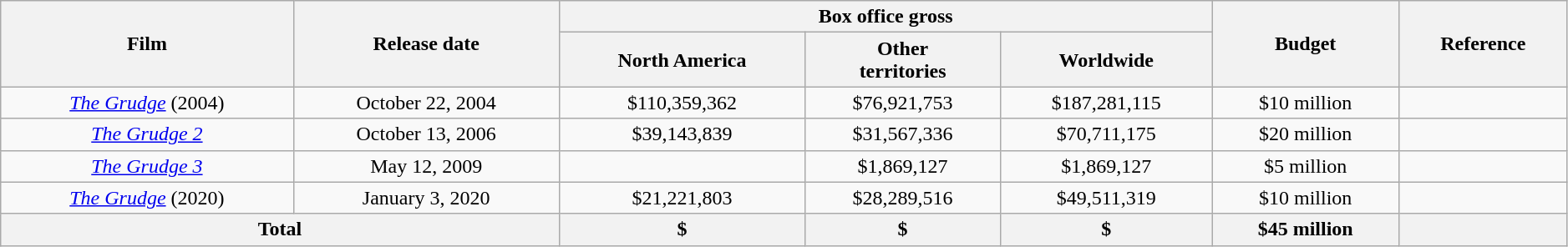<table class="wikitable sortable" border="1" width="99%" style="text-align: center;">
<tr>
<th rowspan="2">Film</th>
<th rowspan="2">Release date</th>
<th colspan="3">Box office gross</th>
<th rowspan="2">Budget</th>
<th rowspan="2">Reference</th>
</tr>
<tr>
<th>North America</th>
<th>Other<br>territories</th>
<th>Worldwide</th>
</tr>
<tr>
<td><em><a href='#'>The Grudge</a></em> (2004)</td>
<td>October 22, 2004</td>
<td style="text-align:center;">$110,359,362</td>
<td style="text-align:center;">$76,921,753</td>
<td style="text-align:center;">$187,281,115</td>
<td style="text-align:center;">$10 million</td>
<td style="text-align:center;"></td>
</tr>
<tr>
<td><em><a href='#'>The Grudge 2</a></em></td>
<td>October 13, 2006</td>
<td style="text-align:center;">$39,143,839</td>
<td style="text-align:center;">$31,567,336</td>
<td style="text-align:center;">$70,711,175</td>
<td style="text-align:center;">$20 million</td>
<td style="text-align:center;"></td>
</tr>
<tr>
<td><em><a href='#'>The Grudge 3</a></em></td>
<td>May 12, 2009</td>
<td></td>
<td style="text-align:center;">$1,869,127</td>
<td style="text-align:center;">$1,869,127</td>
<td style="text-align:center;">$5 million</td>
<td style="text-align:center;"></td>
</tr>
<tr>
<td><em><a href='#'>The Grudge</a></em> (2020)</td>
<td>January 3, 2020</td>
<td style="text-align:center;">$21,221,803</td>
<td style="text-align:center;">$28,289,516</td>
<td style="text-align:center;">$49,511,319</td>
<td style="text-align:center;">$10 million</td>
<td style="text-align:center;"></td>
</tr>
<tr>
<th colspan="2">Total</th>
<th>$</th>
<th>$</th>
<th>$</th>
<th>$45 million</th>
<th></th>
</tr>
</table>
